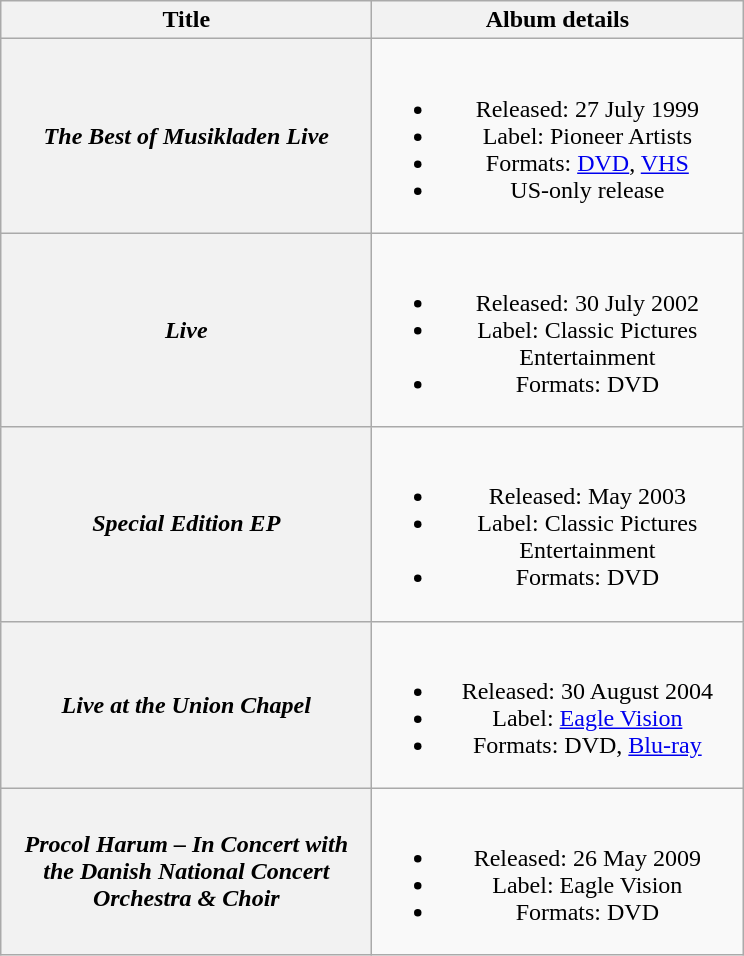<table class="wikitable plainrowheaders" style="text-align:center;">
<tr>
<th scope="col" style="width:15em;">Title</th>
<th scope="col" style="width:15em;">Album details</th>
</tr>
<tr>
<th scope="row"><em>The Best of Musikladen Live</em></th>
<td><br><ul><li>Released: 27 July 1999</li><li>Label: Pioneer Artists</li><li>Formats: <a href='#'>DVD</a>, <a href='#'>VHS</a></li><li>US-only release</li></ul></td>
</tr>
<tr>
<th scope="row"><em>Live</em></th>
<td><br><ul><li>Released: 30 July 2002</li><li>Label: Classic Pictures Entertainment</li><li>Formats: DVD</li></ul></td>
</tr>
<tr>
<th scope="row"><em>Special Edition EP</em></th>
<td><br><ul><li>Released: May 2003</li><li>Label: Classic Pictures Entertainment</li><li>Formats: DVD</li></ul></td>
</tr>
<tr>
<th scope="row"><em>Live at the Union Chapel</em></th>
<td><br><ul><li>Released: 30 August 2004</li><li>Label: <a href='#'>Eagle Vision</a></li><li>Formats: DVD, <a href='#'>Blu-ray</a></li></ul></td>
</tr>
<tr>
<th scope="row"><em>Procol Harum – In Concert with the Danish National Concert Orchestra & Choir</em></th>
<td><br><ul><li>Released: 26 May 2009</li><li>Label: Eagle Vision</li><li>Formats: DVD</li></ul></td>
</tr>
</table>
